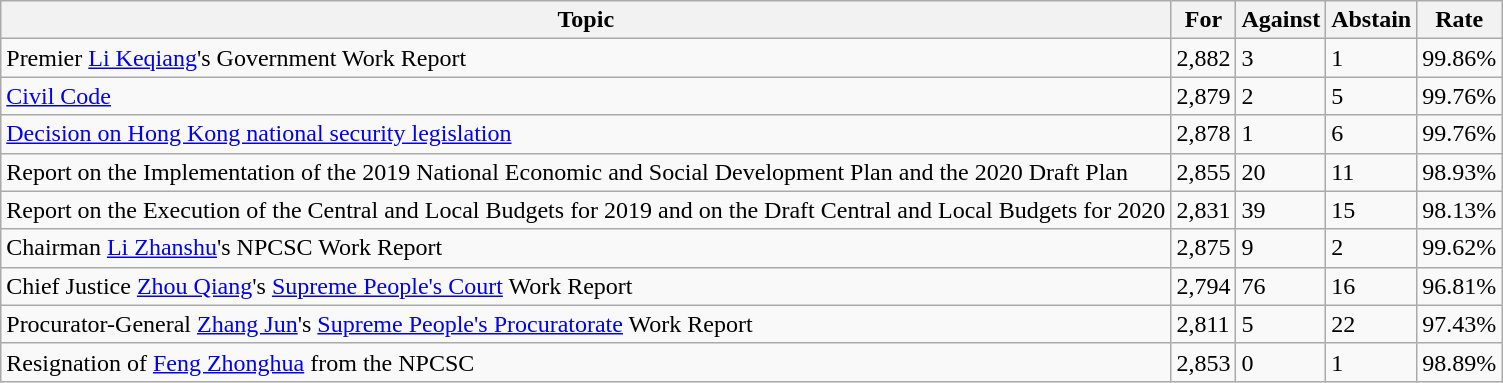<table class="wikitable">
<tr>
<th>Topic</th>
<th>For</th>
<th>Against</th>
<th>Abstain</th>
<th>Rate</th>
</tr>
<tr>
<td>Premier <a href='#'>Li Keqiang</a>'s Government Work Report</td>
<td>2,882</td>
<td>3</td>
<td>1</td>
<td>99.86%</td>
</tr>
<tr>
<td><a href='#'>Civil Code</a></td>
<td>2,879</td>
<td>2</td>
<td>5</td>
<td>99.76%</td>
</tr>
<tr>
<td><a href='#'>Decision on Hong Kong national security legislation</a></td>
<td>2,878</td>
<td>1</td>
<td>6</td>
<td>99.76%</td>
</tr>
<tr>
<td>Report on the Implementation of the 2019 National Economic and Social Development Plan and the 2020 Draft Plan</td>
<td>2,855</td>
<td>20</td>
<td>11</td>
<td>98.93%</td>
</tr>
<tr>
<td>Report on the Execution of the Central and Local Budgets for 2019 and on the Draft Central and Local Budgets for 2020</td>
<td>2,831</td>
<td>39</td>
<td>15</td>
<td>98.13%</td>
</tr>
<tr>
<td>Chairman <a href='#'>Li Zhanshu</a>'s NPCSC Work Report</td>
<td>2,875</td>
<td>9</td>
<td>2</td>
<td>99.62%</td>
</tr>
<tr>
<td>Chief Justice <a href='#'>Zhou Qiang</a>'s <a href='#'>Supreme People's Court</a> Work Report</td>
<td>2,794</td>
<td>76</td>
<td>16</td>
<td>96.81%</td>
</tr>
<tr>
<td>Procurator-General <a href='#'>Zhang Jun</a>'s <a href='#'>Supreme People's Procuratorate</a> Work Report</td>
<td>2,811</td>
<td>5</td>
<td>22</td>
<td>97.43%</td>
</tr>
<tr>
<td>Resignation of <a href='#'>Feng Zhonghua</a> from the NPCSC</td>
<td>2,853</td>
<td>0</td>
<td>1</td>
<td>98.89%</td>
</tr>
</table>
